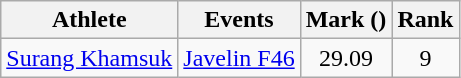<table class=wikitable>
<tr>
<th>Athlete</th>
<th>Events</th>
<th>Mark ()</th>
<th>Rank</th>
</tr>
<tr>
<td><a href='#'>Surang Khamsuk</a></td>
<td><a href='#'>Javelin F46</a></td>
<td align="center">29.09</td>
<td align="center">9</td>
</tr>
</table>
